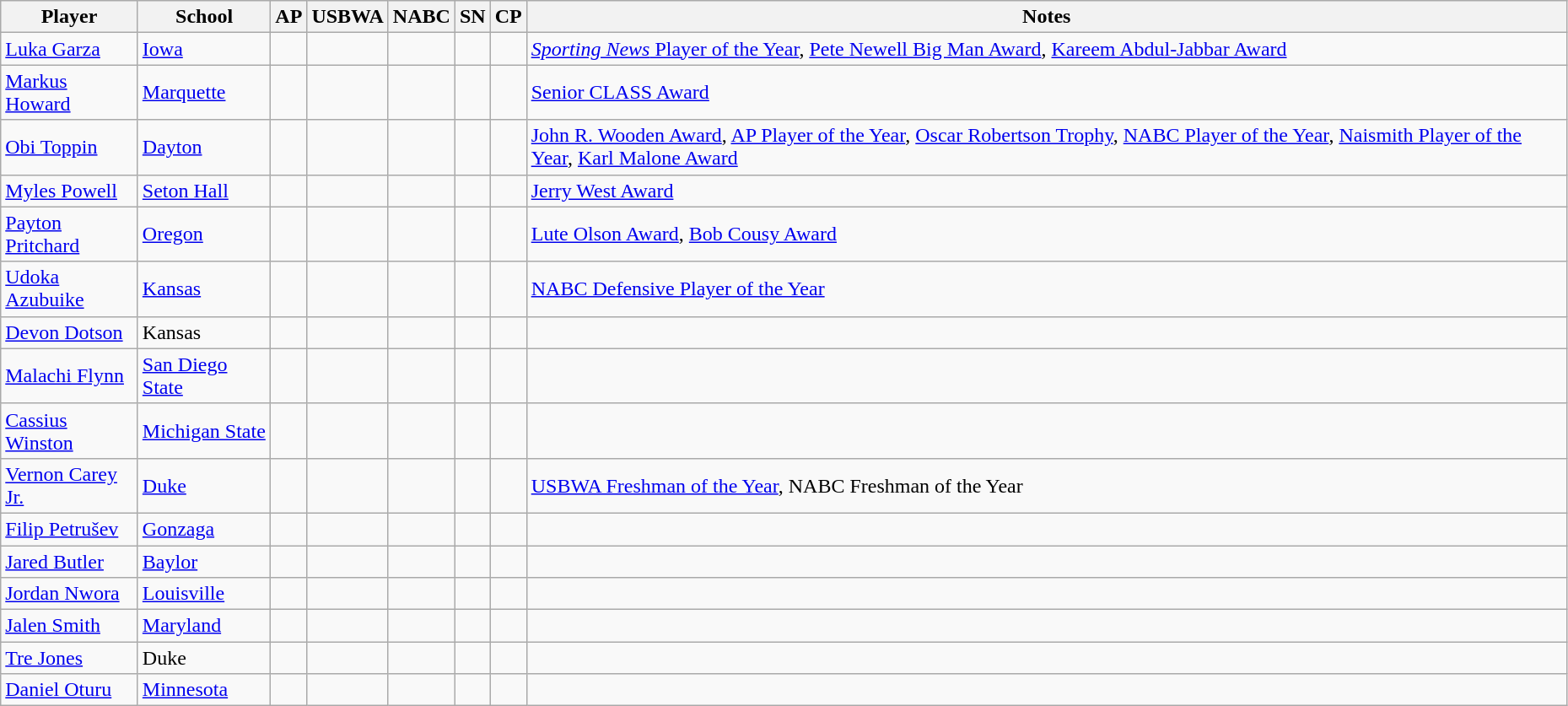<table class="wikitable sortable" style="width:98%;">
<tr>
<th>Player</th>
<th>School</th>
<th>AP</th>
<th>USBWA</th>
<th>NABC</th>
<th>SN</th>
<th>CP</th>
<th class="unsortable">Notes</th>
</tr>
<tr>
<td><a href='#'>Luka Garza</a></td>
<td><a href='#'>Iowa</a></td>
<td data-sort-value="01"></td>
<td data-sort-value="01"></td>
<td data-sort-value="01"></td>
<td data-sort-value="01"></td>
<td data-sort-value="12"></td>
<td><a href='#'><em>Sporting News</em> Player of the Year</a>, <a href='#'>Pete Newell Big Man Award</a>, <a href='#'>Kareem Abdul-Jabbar Award</a></td>
</tr>
<tr>
<td><a href='#'>Markus Howard</a></td>
<td><a href='#'>Marquette</a></td>
<td data-sort-value="01"></td>
<td data-sort-value="01"></td>
<td data-sort-value="01"></td>
<td data-sort-value="01"></td>
<td data-sort-value="12"></td>
<td><a href='#'>Senior CLASS Award</a></td>
</tr>
<tr>
<td><a href='#'>Obi Toppin</a></td>
<td><a href='#'>Dayton</a></td>
<td data-sort-value="01"></td>
<td data-sort-value="01"></td>
<td data-sort-value="01"></td>
<td data-sort-value="01"></td>
<td data-sort-value="12"></td>
<td><a href='#'>John R. Wooden Award</a>, <a href='#'>AP Player of the Year</a>, <a href='#'>Oscar Robertson Trophy</a>, <a href='#'>NABC Player of the Year</a>, <a href='#'>Naismith Player of the Year</a>, <a href='#'>Karl Malone Award</a></td>
</tr>
<tr>
<td><a href='#'>Myles Powell</a></td>
<td><a href='#'>Seton Hall</a></td>
<td data-sort-value="01"></td>
<td data-sort-value="01"></td>
<td data-sort-value="02"></td>
<td data-sort-value="01"></td>
<td data-sort-value="11"></td>
<td><a href='#'>Jerry West Award</a></td>
</tr>
<tr>
<td><a href='#'>Payton Pritchard</a></td>
<td><a href='#'>Oregon</a></td>
<td data-sort-value="01"></td>
<td data-sort-value="02"></td>
<td data-sort-value="01"></td>
<td data-sort-value="01"></td>
<td data-sort-value="11"></td>
<td><a href='#'>Lute Olson Award</a>, <a href='#'>Bob Cousy Award</a></td>
</tr>
<tr>
<td><a href='#'>Udoka Azubuike</a></td>
<td><a href='#'>Kansas</a></td>
<td data-sort-value="02"></td>
<td data-sort-value="01"></td>
<td data-sort-value="01"></td>
<td data-sort-value="02"></td>
<td data-sort-value="10"></td>
<td><a href='#'>NABC Defensive Player of the Year</a></td>
</tr>
<tr>
<td><a href='#'>Devon Dotson</a></td>
<td>Kansas</td>
<td data-sort-value="02"></td>
<td data-sort-value="02"></td>
<td data-sort-value="02"></td>
<td data-sort-value="02"></td>
<td data-sort-value="08"></td>
<td></td>
</tr>
<tr>
<td><a href='#'>Malachi Flynn</a></td>
<td><a href='#'>San Diego State</a></td>
<td data-sort-value="02"></td>
<td data-sort-value="02"></td>
<td data-sort-value="02"></td>
<td data-sort-value="02"></td>
<td data-sort-value="08"></td>
<td></td>
</tr>
<tr>
<td><a href='#'>Cassius Winston</a></td>
<td><a href='#'>Michigan State</a></td>
<td data-sort-value="02"></td>
<td data-sort-value="02"></td>
<td data-sort-value="02"></td>
<td data-sort-value="02"></td>
<td data-sort-value="08"></td>
<td></td>
</tr>
<tr>
<td><a href='#'>Vernon Carey Jr.</a></td>
<td><a href='#'>Duke</a></td>
<td data-sort-value="02"></td>
<td data-sort-value="02"></td>
<td data-sort-value="03"></td>
<td data-sort-value="02"></td>
<td data-sort-value="7"></td>
<td><a href='#'>USBWA Freshman of the Year</a>, NABC Freshman of the Year</td>
</tr>
<tr>
<td><a href='#'>Filip Petrušev</a></td>
<td><a href='#'>Gonzaga</a></td>
<td data-sort-value="03"></td>
<td data-sort-value="03"></td>
<td data-sort-value="02"></td>
<td data-sort-value="03"></td>
<td data-sort-value="5"></td>
<td></td>
</tr>
<tr>
<td><a href='#'>Jared Butler</a></td>
<td><a href='#'>Baylor</a></td>
<td data-sort-value="03"></td>
<td data-sort-value="03"></td>
<td data-sort-value="03"></td>
<td data-sort-value="03"></td>
<td data-sort-value="4"></td>
<td></td>
</tr>
<tr>
<td><a href='#'>Jordan Nwora</a></td>
<td><a href='#'>Louisville</a></td>
<td data-sort-value="03"></td>
<td data-sort-value="03"></td>
<td data-sort-value="03"></td>
<td data-sort-value="03"></td>
<td data-sort-value="4"></td>
<td></td>
</tr>
<tr>
<td><a href='#'>Jalen Smith</a></td>
<td><a href='#'>Maryland</a></td>
<td data-sort-value="03"></td>
<td data-sort-value="03"></td>
<td data-sort-value="03"></td>
<td data-sort-value="03"></td>
<td data-sort-value="04"></td>
<td></td>
</tr>
<tr>
<td><a href='#'>Tre Jones</a></td>
<td>Duke</td>
<td data-sort-value="03"></td>
<td data-sort-value="03"></td>
<td data-sort-value="03"></td>
<td></td>
<td data-sort-value="3"></td>
<td></td>
</tr>
<tr>
<td><a href='#'>Daniel Oturu</a></td>
<td><a href='#'>Minnesota</a></td>
<td></td>
<td></td>
<td data-sort-value="03"></td>
<td data-sort-value="03"></td>
<td data-sort-value="01"></td>
<td></td>
</tr>
</table>
